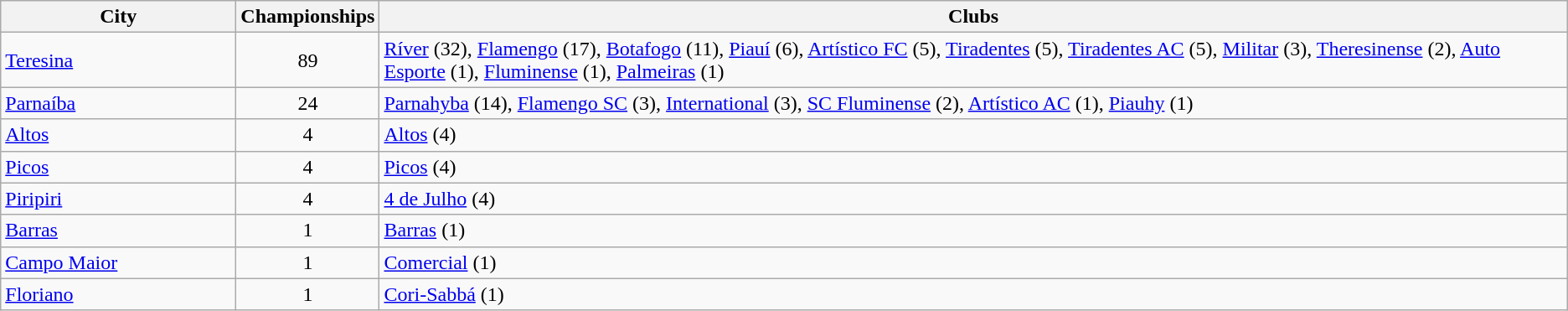<table class="wikitable">
<tr>
<th style="width:180px">City</th>
<th>Championships</th>
<th>Clubs</th>
</tr>
<tr>
<td> <a href='#'>Teresina</a></td>
<td align="center">89</td>
<td><a href='#'>Ríver</a> (32), <a href='#'>Flamengo</a> (17), <a href='#'>Botafogo</a> (11), <a href='#'>Piauí</a> (6), <a href='#'>Artístico FC</a> (5), <a href='#'>Tiradentes</a> (5), <a href='#'>Tiradentes AC</a> (5), <a href='#'>Militar</a>  (3), <a href='#'>Theresinense</a> (2), <a href='#'>Auto Esporte</a> (1), <a href='#'>Fluminense</a> (1), <a href='#'>Palmeiras</a> (1)</td>
</tr>
<tr>
<td> <a href='#'>Parnaíba</a></td>
<td align="center">24</td>
<td><a href='#'>Parnahyba</a> (14), <a href='#'>Flamengo SC</a> (3), <a href='#'>International</a> (3), <a href='#'>SC Fluminense</a> (2), <a href='#'>Artístico AC</a> (1), <a href='#'>Piauhy</a> (1)</td>
</tr>
<tr>
<td> <a href='#'>Altos</a></td>
<td align="center">4</td>
<td><a href='#'>Altos</a> (4)</td>
</tr>
<tr>
<td> <a href='#'>Picos</a></td>
<td align="center">4</td>
<td><a href='#'>Picos</a> (4)</td>
</tr>
<tr>
<td> <a href='#'>Piripiri</a></td>
<td align="center">4</td>
<td><a href='#'>4 de Julho</a> (4)</td>
</tr>
<tr>
<td> <a href='#'>Barras</a></td>
<td align="center">1</td>
<td><a href='#'>Barras</a> (1)</td>
</tr>
<tr>
<td> <a href='#'>Campo Maior</a></td>
<td align="center">1</td>
<td><a href='#'>Comercial</a> (1)</td>
</tr>
<tr>
<td> <a href='#'>Floriano</a></td>
<td align="center">1</td>
<td><a href='#'>Cori-Sabbá</a> (1)</td>
</tr>
</table>
